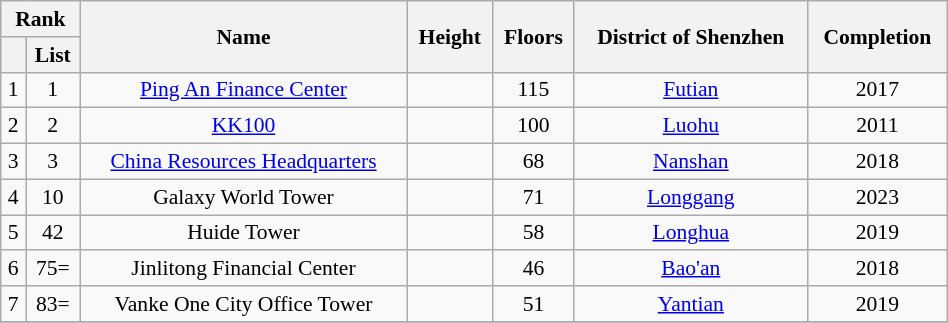<table class="wikitable sortable" align="center" style="text-align:center; font-size:90%; margin:auto; width:50%;">
<tr>
<th colspan="2">Rank</th>
<th rowspan="2">Name</th>
<th rowspan="2">Height</th>
<th rowspan="2">Floors</th>
<th rowspan="2">District of Shenzhen</th>
<th rowspan="2">Completion</th>
</tr>
<tr>
<th></th>
<th>List</th>
</tr>
<tr>
<td>1</td>
<td>1</td>
<td><a href='#'>Ping An Finance Center</a></td>
<td></td>
<td>115</td>
<td><a href='#'>Futian</a></td>
<td>2017</td>
</tr>
<tr>
<td>2</td>
<td>2</td>
<td><a href='#'>KK100</a></td>
<td></td>
<td>100</td>
<td><a href='#'>Luohu</a></td>
<td>2011</td>
</tr>
<tr>
<td>3</td>
<td>3</td>
<td><a href='#'>China Resources Headquarters</a></td>
<td></td>
<td>68</td>
<td><a href='#'>Nanshan</a></td>
<td>2018</td>
</tr>
<tr>
<td>4</td>
<td>10</td>
<td>Galaxy World Tower</td>
<td></td>
<td>71</td>
<td><a href='#'>Longgang</a></td>
<td>2023</td>
</tr>
<tr>
<td>5</td>
<td>42</td>
<td>Huide Tower</td>
<td></td>
<td>58</td>
<td><a href='#'>Longhua</a></td>
<td>2019</td>
</tr>
<tr>
<td>6</td>
<td>75=</td>
<td>Jinlitong Financial Center</td>
<td></td>
<td>46</td>
<td><a href='#'>Bao'an</a></td>
<td>2018</td>
</tr>
<tr>
<td>7</td>
<td>83=</td>
<td>Vanke One City Office Tower</td>
<td></td>
<td>51</td>
<td><a href='#'>Yantian</a></td>
<td>2019</td>
</tr>
<tr>
</tr>
</table>
